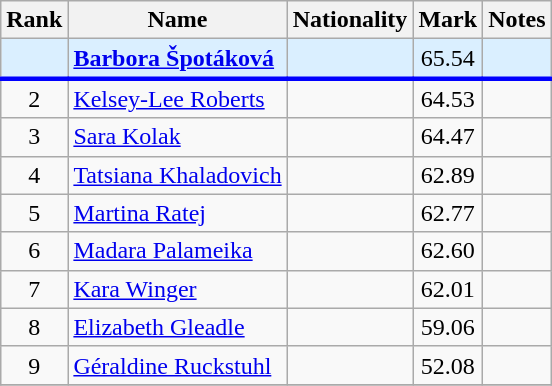<table class="wikitable sortable" style="text-align:center">
<tr>
<th>Rank</th>
<th>Name</th>
<th>Nationality</th>
<th>Mark</th>
<th>Notes</th>
</tr>
<tr bgcolor=#daefff>
<td></td>
<td align=left><strong><a href='#'>Barbora Špotáková</a></strong></td>
<td align=left><strong></strong></td>
<td>65.54</td>
<td></td>
</tr>
<tr style="border-top:3px solid blue;">
<td>2</td>
<td align=left><a href='#'>Kelsey-Lee Roberts</a></td>
<td align=left></td>
<td>64.53</td>
<td></td>
</tr>
<tr>
<td>3</td>
<td align=left><a href='#'>Sara Kolak</a></td>
<td align=left></td>
<td>64.47</td>
<td></td>
</tr>
<tr>
<td>4</td>
<td align=left><a href='#'>Tatsiana Khaladovich</a></td>
<td align=left></td>
<td>62.89</td>
<td></td>
</tr>
<tr>
<td>5</td>
<td align=left><a href='#'>Martina Ratej</a></td>
<td align=left></td>
<td>62.77</td>
<td></td>
</tr>
<tr>
<td>6</td>
<td align=left><a href='#'>Madara Palameika</a></td>
<td align=left></td>
<td>62.60</td>
<td></td>
</tr>
<tr>
<td>7</td>
<td align=left><a href='#'>Kara Winger</a></td>
<td align=left></td>
<td>62.01</td>
<td></td>
</tr>
<tr>
<td>8</td>
<td align=left><a href='#'>Elizabeth Gleadle</a></td>
<td align=left></td>
<td>59.06</td>
<td></td>
</tr>
<tr>
<td>9</td>
<td align=left><a href='#'>Géraldine Ruckstuhl</a></td>
<td align=left></td>
<td>52.08</td>
<td></td>
</tr>
<tr>
</tr>
</table>
